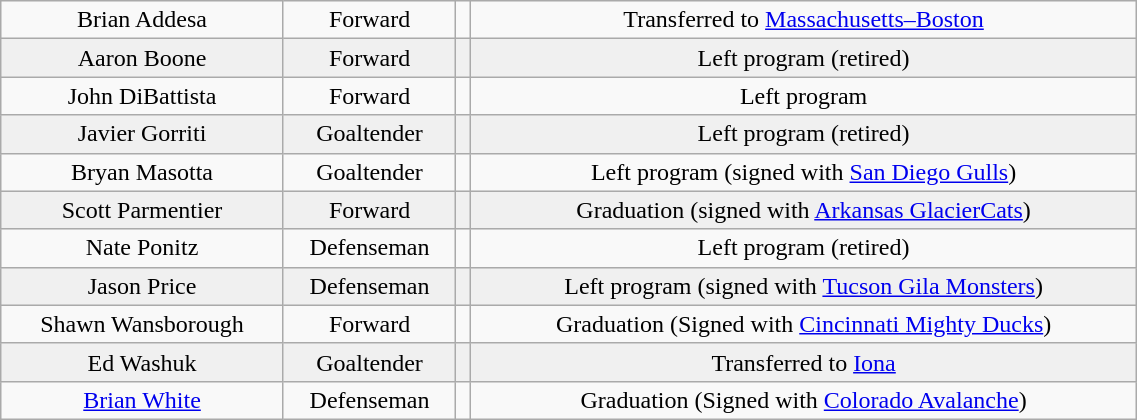<table class="wikitable" width="60%">
<tr align="center" bgcolor="">
<td>Brian Addesa</td>
<td>Forward</td>
<td></td>
<td>Transferred to <a href='#'>Massachusetts–Boston</a></td>
</tr>
<tr align="center" bgcolor="f0f0f0">
<td>Aaron Boone</td>
<td>Forward</td>
<td></td>
<td>Left program (retired)</td>
</tr>
<tr align="center" bgcolor="">
<td>John DiBattista</td>
<td>Forward</td>
<td></td>
<td>Left program</td>
</tr>
<tr align="center" bgcolor="f0f0f0">
<td>Javier Gorriti</td>
<td>Goaltender</td>
<td></td>
<td>Left program (retired)</td>
</tr>
<tr align="center" bgcolor="">
<td>Bryan Masotta</td>
<td>Goaltender</td>
<td></td>
<td>Left program (signed with <a href='#'>San Diego Gulls</a>)</td>
</tr>
<tr align="center" bgcolor="f0f0f0">
<td>Scott Parmentier</td>
<td>Forward</td>
<td></td>
<td>Graduation (signed with <a href='#'>Arkansas GlacierCats</a>)</td>
</tr>
<tr align="center" bgcolor="">
<td>Nate Ponitz</td>
<td>Defenseman</td>
<td></td>
<td>Left program (retired)</td>
</tr>
<tr align="center" bgcolor="f0f0f0">
<td>Jason Price</td>
<td>Defenseman</td>
<td></td>
<td>Left program (signed with <a href='#'>Tucson Gila Monsters</a>)</td>
</tr>
<tr align="center" bgcolor="">
<td>Shawn Wansborough</td>
<td>Forward</td>
<td></td>
<td>Graduation (Signed with <a href='#'>Cincinnati Mighty Ducks</a>)</td>
</tr>
<tr align="center" bgcolor="f0f0f0">
<td>Ed Washuk</td>
<td>Goaltender</td>
<td></td>
<td>Transferred to <a href='#'>Iona</a></td>
</tr>
<tr align="center" bgcolor="">
<td><a href='#'>Brian White</a></td>
<td>Defenseman</td>
<td></td>
<td>Graduation (Signed with <a href='#'>Colorado Avalanche</a>)</td>
</tr>
</table>
